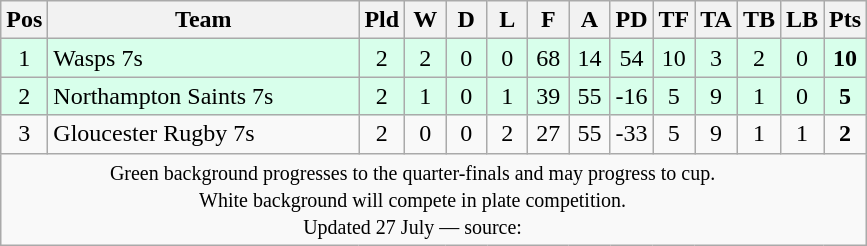<table class="wikitable" style="text-align: center;">
<tr>
<th width="20">Pos</th>
<th width="200">Team</th>
<th width="20">Pld</th>
<th width="20">W</th>
<th width="20">D</th>
<th width="20">L</th>
<th width="20">F</th>
<th width="20">A</th>
<th width="20">PD</th>
<th width="20">TF</th>
<th width="20">TA</th>
<th width="20">TB</th>
<th width="20">LB</th>
<th width="20">Pts</th>
</tr>
<tr bgcolor=#d8ffeb>
<td>1</td>
<td align=left>Wasps 7s</td>
<td>2</td>
<td>2</td>
<td>0</td>
<td>0</td>
<td>68</td>
<td>14</td>
<td>54</td>
<td>10</td>
<td>3</td>
<td>2</td>
<td>0</td>
<td><strong>10</strong></td>
</tr>
<tr bgcolor=#d8ffeb>
<td>2</td>
<td align=left>Northampton Saints 7s</td>
<td>2</td>
<td>1</td>
<td>0</td>
<td>1</td>
<td>39</td>
<td>55</td>
<td>-16</td>
<td>5</td>
<td>9</td>
<td>1</td>
<td>0</td>
<td><strong>5</strong></td>
</tr>
<tr>
<td>3</td>
<td align=left>Gloucester Rugby 7s</td>
<td>2</td>
<td>0</td>
<td>0</td>
<td>2</td>
<td>27</td>
<td>55</td>
<td>-33</td>
<td>5</td>
<td>9</td>
<td>1</td>
<td>1</td>
<td><strong>2</strong></td>
</tr>
<tr align=center>
<td colspan="13" style="border:0px"><small>Green background progresses to the quarter-finals and may progress to cup.<br>White background will compete in plate competition.<br>Updated 27 July — source: </small></td>
</tr>
</table>
